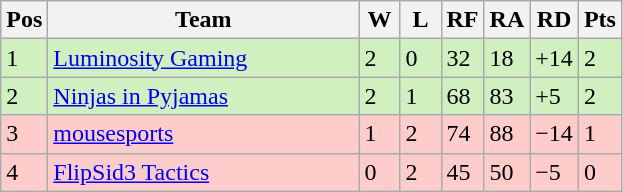<table class="wikitable">
<tr>
<th width="20px">Pos</th>
<th width="200px">Team</th>
<th width="20px">W</th>
<th width="20px">L</th>
<th width="20px">RF</th>
<th width="20px">RA</th>
<th width="20px">RD</th>
<th width="20px">Pts</th>
</tr>
<tr style="background: #D0F0C0;">
<td>1</td>
<td><a href='#'>Luminosity Gaming</a></td>
<td>2</td>
<td>0</td>
<td>32</td>
<td>18</td>
<td>+14</td>
<td>2</td>
</tr>
<tr style="background: #D0F0C0;">
<td>2</td>
<td><a href='#'>Ninjas in Pyjamas</a></td>
<td>2</td>
<td>1</td>
<td>68</td>
<td>83</td>
<td>+5</td>
<td>2</td>
</tr>
<tr style="background: #FFCCCC;">
<td>3</td>
<td><a href='#'>mousesports</a></td>
<td>1</td>
<td>2</td>
<td>74</td>
<td>88</td>
<td>−14</td>
<td>1</td>
</tr>
<tr style="background: #FFCCCC;">
<td>4</td>
<td><a href='#'>FlipSid3 Tactics</a></td>
<td>0</td>
<td>2</td>
<td>45</td>
<td>50</td>
<td>−5</td>
<td>0</td>
</tr>
</table>
